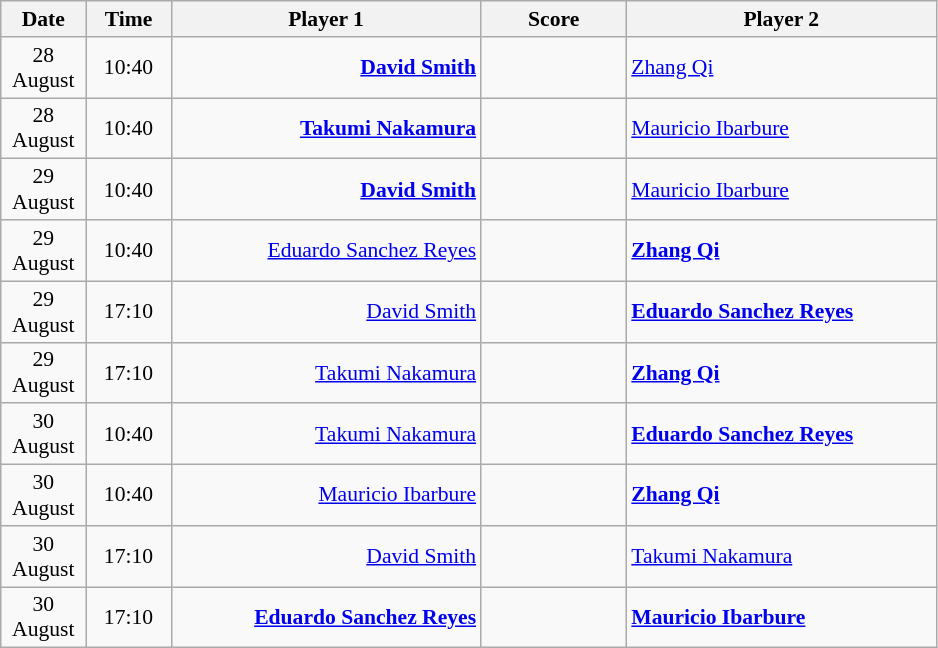<table class="wikitable" style="font-size:90%; text-align:center">
<tr>
<th width="50">Date</th>
<th width="50">Time</th>
<th width="200">Player 1</th>
<th width="90">Score</th>
<th width="200">Player 2</th>
</tr>
<tr>
<td>28 August</td>
<td>10:40</td>
<td align="right"><strong><a href='#'>David Smith</a> </strong></td>
<td> </td>
<td align="left"> <a href='#'>Zhang Qi</a></td>
</tr>
<tr>
<td>28 August</td>
<td>10:40</td>
<td align="right"><strong><a href='#'>Takumi Nakamura</a> </strong></td>
<td> </td>
<td align="left"> <a href='#'>Mauricio Ibarbure</a></td>
</tr>
<tr>
<td>29 August</td>
<td>10:40</td>
<td align="right"><strong><a href='#'>David Smith</a> </strong></td>
<td> </td>
<td align="left"> <a href='#'>Mauricio Ibarbure</a></td>
</tr>
<tr>
<td>29 August</td>
<td>10:40</td>
<td align="right"><a href='#'>Eduardo Sanchez Reyes</a> </td>
<td> </td>
<td align="left"><strong> <a href='#'>Zhang Qi</a></strong></td>
</tr>
<tr>
<td>29 August</td>
<td>17:10</td>
<td align="right"><a href='#'>David Smith</a> </td>
<td> </td>
<td align="left"> <strong><a href='#'>Eduardo Sanchez Reyes</a></strong></td>
</tr>
<tr>
<td>29 August</td>
<td>17:10</td>
<td align="right"><a href='#'>Takumi Nakamura</a> </td>
<td> </td>
<td align="left"> <strong><a href='#'>Zhang Qi</a></strong></td>
</tr>
<tr>
<td>30 August</td>
<td>10:40</td>
<td align="right"><a href='#'>Takumi Nakamura</a> </td>
<td> </td>
<td align="left"> <strong><a href='#'>Eduardo Sanchez Reyes</a></strong></td>
</tr>
<tr>
<td>30 August</td>
<td>10:40</td>
<td align="right"><a href='#'>Mauricio Ibarbure</a> </td>
<td> </td>
<td align="left"> <strong><a href='#'>Zhang Qi</a></strong></td>
</tr>
<tr>
<td>30 August</td>
<td>17:10</td>
<td align="right"><a href='#'>David Smith</a> </td>
<td> </td>
<td align="left"> <a href='#'>Takumi Nakamura</a></td>
</tr>
<tr>
<td>30 August</td>
<td>17:10</td>
<td align="right"><strong><a href='#'>Eduardo Sanchez Reyes</a></strong> </td>
<td> </td>
<td align="left"> <strong><a href='#'>Mauricio Ibarbure</a></strong></td>
</tr>
</table>
